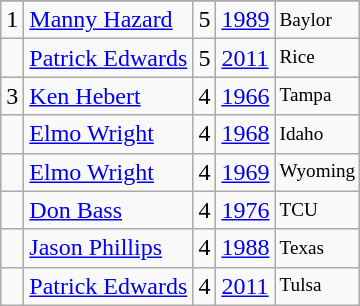<table class="wikitable">
<tr>
</tr>
<tr>
<td>1</td>
<td><a href='#'>Manny Hazard</a></td>
<td>5</td>
<td><a href='#'>1989</a></td>
<td style="font-size:80%;">Baylor</td>
</tr>
<tr>
<td></td>
<td><a href='#'>Patrick Edwards</a></td>
<td>5</td>
<td><a href='#'>2011</a></td>
<td style="font-size:80%;">Rice</td>
</tr>
<tr>
<td>3</td>
<td><a href='#'>Ken Hebert</a></td>
<td>4</td>
<td><a href='#'>1966</a></td>
<td style="font-size:80%;">Tampa</td>
</tr>
<tr>
<td></td>
<td><a href='#'>Elmo Wright</a></td>
<td>4</td>
<td><a href='#'>1968</a></td>
<td style="font-size:80%;">Idaho</td>
</tr>
<tr>
<td></td>
<td><a href='#'>Elmo Wright</a></td>
<td>4</td>
<td><a href='#'>1969</a></td>
<td style="font-size:80%;">Wyoming</td>
</tr>
<tr>
<td></td>
<td><a href='#'>Don Bass</a></td>
<td>4</td>
<td><a href='#'>1976</a></td>
<td style="font-size:80%;">TCU</td>
</tr>
<tr>
<td></td>
<td><a href='#'>Jason Phillips</a></td>
<td>4</td>
<td><a href='#'>1988</a></td>
<td style="font-size:80%;">Texas</td>
</tr>
<tr>
<td></td>
<td><a href='#'>Patrick Edwards</a></td>
<td>4</td>
<td><a href='#'>2011</a></td>
<td style="font-size:80%;">Tulsa</td>
</tr>
</table>
